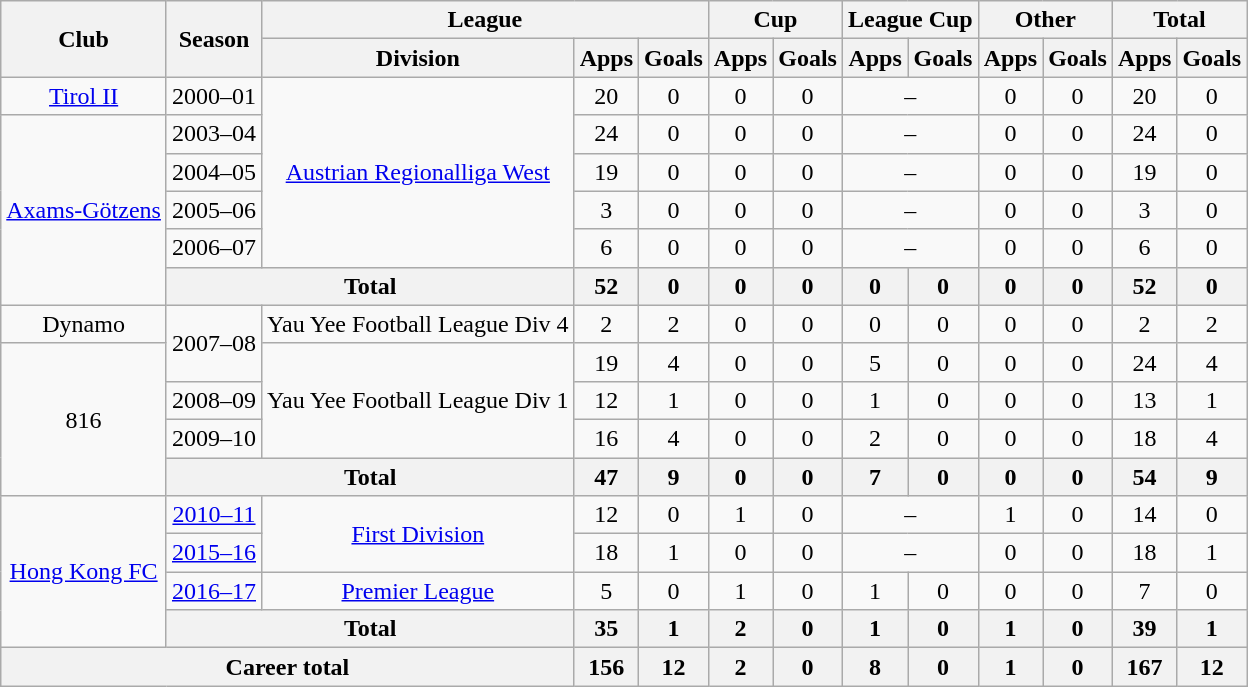<table class="wikitable" style="text-align: center">
<tr>
<th rowspan="2">Club</th>
<th rowspan="2">Season</th>
<th colspan="3">League</th>
<th colspan="2">Cup</th>
<th colspan="2">League Cup</th>
<th colspan="2">Other</th>
<th colspan="2">Total</th>
</tr>
<tr>
<th>Division</th>
<th>Apps</th>
<th>Goals</th>
<th>Apps</th>
<th>Goals</th>
<th>Apps</th>
<th>Goals</th>
<th>Apps</th>
<th>Goals</th>
<th>Apps</th>
<th>Goals</th>
</tr>
<tr>
<td><a href='#'>Tirol II</a></td>
<td>2000–01</td>
<td rowspan="5"><a href='#'>Austrian Regionalliga West</a></td>
<td>20</td>
<td>0</td>
<td>0</td>
<td>0</td>
<td colspan="2">–</td>
<td>0</td>
<td>0</td>
<td>20</td>
<td>0</td>
</tr>
<tr>
<td rowspan="5"><a href='#'>Axams-Götzens</a></td>
<td>2003–04</td>
<td>24</td>
<td>0</td>
<td>0</td>
<td>0</td>
<td colspan="2">–</td>
<td>0</td>
<td>0</td>
<td>24</td>
<td>0</td>
</tr>
<tr>
<td>2004–05</td>
<td>19</td>
<td>0</td>
<td>0</td>
<td>0</td>
<td colspan="2">–</td>
<td>0</td>
<td>0</td>
<td>19</td>
<td>0</td>
</tr>
<tr>
<td>2005–06</td>
<td>3</td>
<td>0</td>
<td>0</td>
<td>0</td>
<td colspan="2">–</td>
<td>0</td>
<td>0</td>
<td>3</td>
<td>0</td>
</tr>
<tr>
<td>2006–07</td>
<td>6</td>
<td>0</td>
<td>0</td>
<td>0</td>
<td colspan="2">–</td>
<td>0</td>
<td>0</td>
<td>6</td>
<td>0</td>
</tr>
<tr>
<th colspan=2>Total</th>
<th>52</th>
<th>0</th>
<th>0</th>
<th>0</th>
<th>0</th>
<th>0</th>
<th>0</th>
<th>0</th>
<th>52</th>
<th>0</th>
</tr>
<tr>
<td>Dynamo</td>
<td rowspan="2">2007–08</td>
<td>Yau Yee Football League Div 4</td>
<td>2</td>
<td>2</td>
<td>0</td>
<td>0</td>
<td>0</td>
<td>0</td>
<td>0</td>
<td>0</td>
<td>2</td>
<td>2</td>
</tr>
<tr>
<td rowspan="4">816</td>
<td rowspan="3">Yau Yee Football League Div 1</td>
<td>19</td>
<td>4</td>
<td>0</td>
<td>0</td>
<td>5</td>
<td>0</td>
<td>0</td>
<td>0</td>
<td>24</td>
<td>4</td>
</tr>
<tr>
<td>2008–09</td>
<td>12</td>
<td>1</td>
<td>0</td>
<td>0</td>
<td>1</td>
<td>0</td>
<td>0</td>
<td>0</td>
<td>13</td>
<td>1</td>
</tr>
<tr>
<td>2009–10</td>
<td>16</td>
<td>4</td>
<td>0</td>
<td>0</td>
<td>2</td>
<td>0</td>
<td>0</td>
<td>0</td>
<td>18</td>
<td>4</td>
</tr>
<tr>
<th colspan="2">Total</th>
<th>47</th>
<th>9</th>
<th>0</th>
<th>0</th>
<th>7</th>
<th>0</th>
<th>0</th>
<th>0</th>
<th>54</th>
<th>9</th>
</tr>
<tr>
<td rowspan="4"><a href='#'>Hong Kong FC</a></td>
<td><a href='#'>2010–11</a></td>
<td rowspan="2"><a href='#'>First Division</a></td>
<td>12</td>
<td>0</td>
<td>1</td>
<td>0</td>
<td colspan="2">–</td>
<td>1</td>
<td>0</td>
<td>14</td>
<td>0</td>
</tr>
<tr>
<td><a href='#'>2015–16</a></td>
<td>18</td>
<td>1</td>
<td>0</td>
<td>0</td>
<td colspan="2">–</td>
<td>0</td>
<td>0</td>
<td>18</td>
<td>1</td>
</tr>
<tr>
<td><a href='#'>2016–17</a></td>
<td><a href='#'>Premier League</a></td>
<td>5</td>
<td>0</td>
<td>1</td>
<td>0</td>
<td>1</td>
<td>0</td>
<td>0</td>
<td>0</td>
<td>7</td>
<td>0</td>
</tr>
<tr>
<th colspan=2>Total</th>
<th>35</th>
<th>1</th>
<th>2</th>
<th>0</th>
<th>1</th>
<th>0</th>
<th>1</th>
<th>0</th>
<th>39</th>
<th>1</th>
</tr>
<tr>
<th colspan=3>Career total</th>
<th>156</th>
<th>12</th>
<th>2</th>
<th>0</th>
<th>8</th>
<th>0</th>
<th>1</th>
<th>0</th>
<th>167</th>
<th>12</th>
</tr>
</table>
